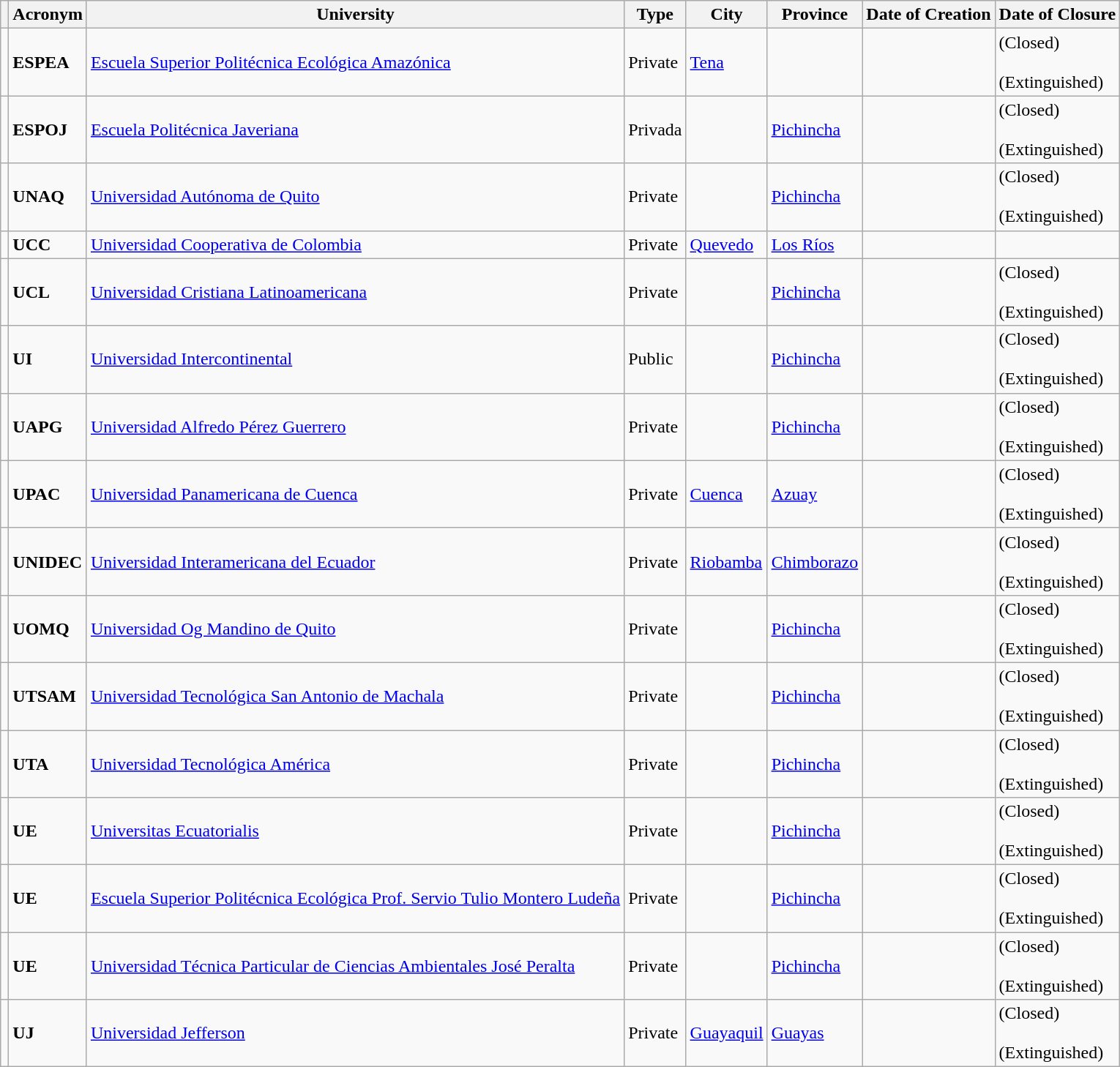<table class="wikitable sortable">
<tr>
<th></th>
<th>Acronym</th>
<th>University</th>
<th>Type</th>
<th>City</th>
<th>Province</th>
<th>Date of Creation</th>
<th>Date of Closure</th>
</tr>
<tr>
<td></td>
<td><strong>ESPEA</strong></td>
<td><a href='#'>Escuela Superior Politécnica Ecológica Amazónica</a></td>
<td>Private</td>
<td> <a href='#'>Tena</a></td>
<td></td>
<td></td>
<td> (Closed)<br><br> (Extinguished)</td>
</tr>
<tr>
<td></td>
<td><strong>ESPOJ</strong></td>
<td><a href='#'>Escuela Politécnica Javeriana</a></td>
<td>Privada</td>
<td></td>
<td> <a href='#'>Pichincha</a></td>
<td></td>
<td> (Closed)<br><br> (Extinguished)</td>
</tr>
<tr>
<td></td>
<td><strong>UNAQ</strong></td>
<td><a href='#'>Universidad Autónoma de Quito</a></td>
<td>Private</td>
<td></td>
<td> <a href='#'>Pichincha</a></td>
<td></td>
<td> (Closed)<br><br> (Extinguished)</td>
</tr>
<tr>
<td></td>
<td><strong>UCC</strong></td>
<td><a href='#'>Universidad Cooperativa de Colombia</a></td>
<td>Private</td>
<td><a href='#'>Quevedo</a></td>
<td><a href='#'>Los Ríos</a></td>
<td></td>
<td></td>
</tr>
<tr>
<td></td>
<td><strong>UCL</strong></td>
<td><a href='#'>Universidad Cristiana Latinoamericana</a></td>
<td>Private</td>
<td></td>
<td> <a href='#'>Pichincha</a></td>
<td></td>
<td> (Closed)<br><br> (Extinguished)</td>
</tr>
<tr>
<td></td>
<td><strong>UI</strong></td>
<td><a href='#'>Universidad Intercontinental</a></td>
<td>Public</td>
<td></td>
<td> <a href='#'>Pichincha</a></td>
<td></td>
<td> (Closed)<br><br> (Extinguished)</td>
</tr>
<tr>
<td></td>
<td><strong>UAPG</strong></td>
<td><a href='#'>Universidad Alfredo Pérez Guerrero</a></td>
<td>Private</td>
<td></td>
<td> <a href='#'>Pichincha</a></td>
<td></td>
<td> (Closed)<br><br> (Extinguished)</td>
</tr>
<tr>
<td></td>
<td><strong>UPAC</strong></td>
<td><a href='#'>Universidad Panamericana de Cuenca</a></td>
<td>Private</td>
<td><a href='#'>Cuenca</a></td>
<td> <a href='#'>Azuay</a></td>
<td></td>
<td> (Closed)<br><br> (Extinguished)</td>
</tr>
<tr>
<td></td>
<td><strong>UNIDEC</strong></td>
<td><a href='#'>Universidad Interamericana del Ecuador</a></td>
<td>Private</td>
<td><a href='#'>Riobamba</a></td>
<td> <a href='#'>Chimborazo</a></td>
<td></td>
<td> (Closed)<br><br> (Extinguished)</td>
</tr>
<tr>
<td></td>
<td><strong>UOMQ</strong></td>
<td><a href='#'>Universidad Og Mandino de Quito</a></td>
<td>Private</td>
<td></td>
<td> <a href='#'>Pichincha</a></td>
<td></td>
<td> (Closed)<br><br> (Extinguished)</td>
</tr>
<tr>
<td></td>
<td><strong>UTSAM</strong></td>
<td><a href='#'>Universidad Tecnológica San Antonio de Machala</a></td>
<td>Private</td>
<td></td>
<td> <a href='#'>Pichincha</a></td>
<td></td>
<td> (Closed)<br><br> (Extinguished)</td>
</tr>
<tr>
<td></td>
<td><strong>UTA</strong></td>
<td><a href='#'>Universidad Tecnológica América</a></td>
<td>Private</td>
<td></td>
<td> <a href='#'>Pichincha</a></td>
<td></td>
<td> (Closed)<br><br> (Extinguished)</td>
</tr>
<tr>
<td></td>
<td><strong>UE</strong></td>
<td><a href='#'>Universitas Ecuatorialis</a></td>
<td>Private</td>
<td></td>
<td> <a href='#'>Pichincha</a></td>
<td></td>
<td> (Closed)<br><br> (Extinguished)</td>
</tr>
<tr>
<td></td>
<td><strong>UE</strong></td>
<td><a href='#'>Escuela Superior Politécnica Ecológica Prof. Servio Tulio Montero Ludeña</a></td>
<td>Private</td>
<td></td>
<td> <a href='#'>Pichincha</a></td>
<td></td>
<td> (Closed)<br><br> (Extinguished)</td>
</tr>
<tr>
<td></td>
<td><strong>UE</strong></td>
<td><a href='#'>Universidad Técnica Particular de Ciencias Ambientales José Peralta</a></td>
<td>Private</td>
<td></td>
<td> <a href='#'>Pichincha</a></td>
<td></td>
<td> (Closed)<br><br> (Extinguished)</td>
</tr>
<tr>
<td></td>
<td><strong>UJ</strong></td>
<td><a href='#'>Universidad Jefferson</a></td>
<td>Private</td>
<td><a href='#'>Guayaquil</a></td>
<td> <a href='#'>Guayas</a></td>
<td></td>
<td> (Closed)<br><br> (Extinguished)</td>
</tr>
</table>
